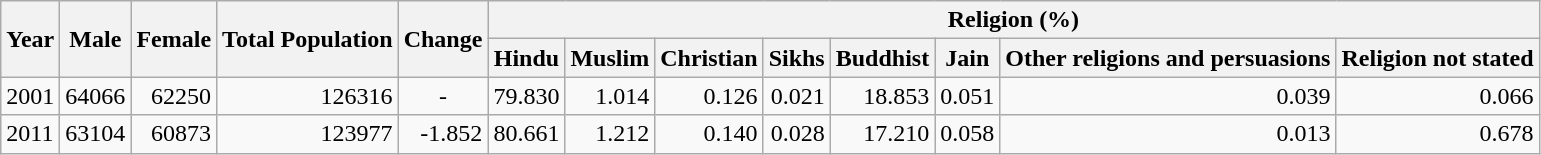<table class="wikitable">
<tr>
<th rowspan="2">Year</th>
<th rowspan="2">Male</th>
<th rowspan="2">Female</th>
<th rowspan="2">Total Population</th>
<th rowspan="2">Change</th>
<th colspan="8">Religion (%)</th>
</tr>
<tr>
<th>Hindu</th>
<th>Muslim</th>
<th>Christian</th>
<th>Sikhs</th>
<th>Buddhist</th>
<th>Jain</th>
<th>Other religions and persuasions</th>
<th>Religion not stated</th>
</tr>
<tr>
<td>2001</td>
<td style="text-align:right;">64066</td>
<td style="text-align:right;">62250</td>
<td style="text-align:right;">126316</td>
<td style="text-align:center;">-</td>
<td style="text-align:right;">79.830</td>
<td style="text-align:right;">1.014</td>
<td style="text-align:right;">0.126</td>
<td style="text-align:right;">0.021</td>
<td style="text-align:right;">18.853</td>
<td style="text-align:right;">0.051</td>
<td style="text-align:right;">0.039</td>
<td style="text-align:right;">0.066</td>
</tr>
<tr>
<td>2011</td>
<td style="text-align:right;">63104</td>
<td style="text-align:right;">60873</td>
<td style="text-align:right;">123977</td>
<td style="text-align:right;">-1.852</td>
<td style="text-align:right;">80.661</td>
<td style="text-align:right;">1.212</td>
<td style="text-align:right;">0.140</td>
<td style="text-align:right;">0.028</td>
<td style="text-align:right;">17.210</td>
<td style="text-align:right;">0.058</td>
<td style="text-align:right;">0.013</td>
<td style="text-align:right;">0.678</td>
</tr>
</table>
